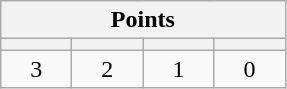<table class="wikitable" style="text-align: center;">
<tr>
<th colspan=10><strong>Points</strong></th>
</tr>
<tr>
<th style="width: 40px;"></th>
<th style="width: 40px;"></th>
<th style="width: 40px;"></th>
<th style="width: 40px;"></th>
</tr>
<tr>
<td>3</td>
<td>2</td>
<td>1</td>
<td>0</td>
</tr>
</table>
